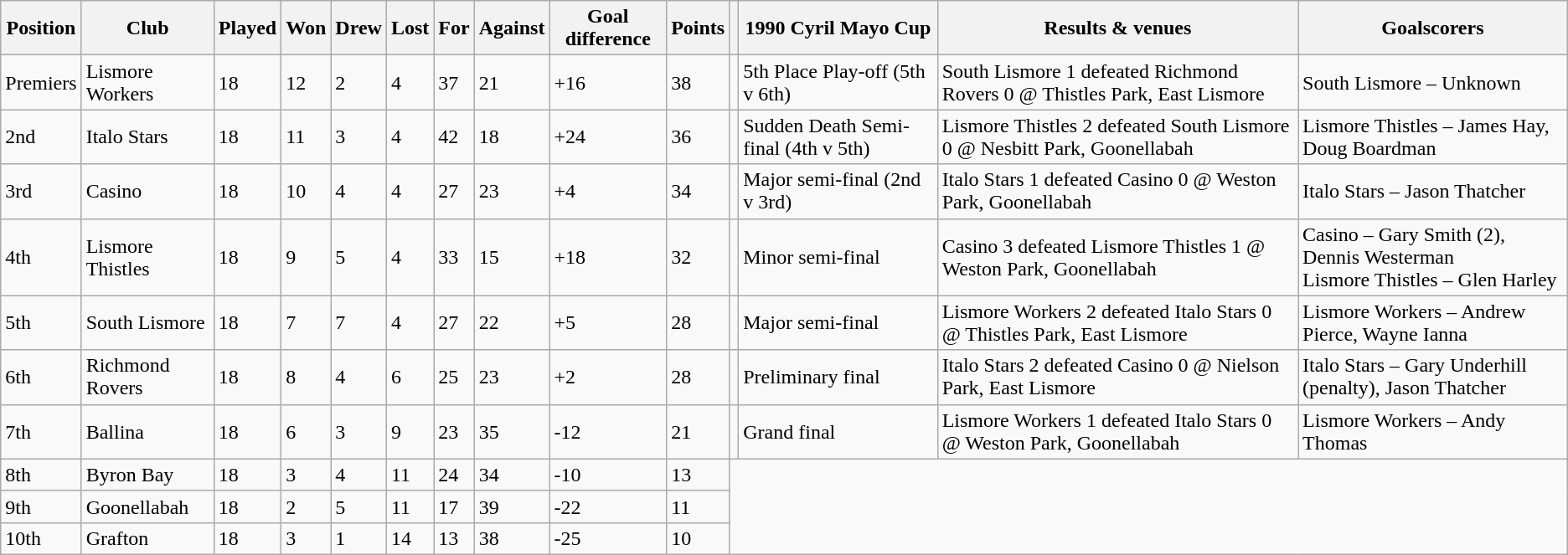<table class="wikitable">
<tr>
<th>Position</th>
<th>Club</th>
<th>Played</th>
<th>Won</th>
<th>Drew</th>
<th>Lost</th>
<th>For</th>
<th>Against</th>
<th>Goal difference</th>
<th>Points</th>
<th></th>
<th>1990 Cyril Mayo Cup</th>
<th>Results & venues</th>
<th>Goalscorers</th>
</tr>
<tr>
<td>Premiers</td>
<td>Lismore Workers</td>
<td>18</td>
<td>12</td>
<td>2</td>
<td>4</td>
<td>37</td>
<td>21</td>
<td>+16</td>
<td>38</td>
<td></td>
<td>5th Place Play-off (5th v 6th)</td>
<td>South Lismore 1 defeated Richmond Rovers 0 @ Thistles Park, East Lismore</td>
<td>South Lismore – Unknown</td>
</tr>
<tr>
<td>2nd</td>
<td>Italo Stars</td>
<td>18</td>
<td>11</td>
<td>3</td>
<td>4</td>
<td>42</td>
<td>18</td>
<td>+24</td>
<td>36</td>
<td></td>
<td>Sudden Death Semi-final (4th v 5th)</td>
<td>Lismore Thistles 2 defeated South Lismore 0 @ Nesbitt Park, Goonellabah</td>
<td>Lismore Thistles – James Hay, Doug Boardman</td>
</tr>
<tr>
<td>3rd</td>
<td>Casino</td>
<td>18</td>
<td>10</td>
<td>4</td>
<td>4</td>
<td>27</td>
<td>23</td>
<td>+4</td>
<td>34</td>
<td></td>
<td>Major semi-final (2nd v 3rd)</td>
<td>Italo Stars 1 defeated Casino 0 @ Weston Park, Goonellabah</td>
<td>Italo Stars – Jason Thatcher</td>
</tr>
<tr>
<td>4th</td>
<td>Lismore Thistles</td>
<td>18</td>
<td>9</td>
<td>5</td>
<td>4</td>
<td>33</td>
<td>15</td>
<td>+18</td>
<td>32</td>
<td></td>
<td>Minor semi-final</td>
<td>Casino 3 defeated Lismore Thistles 1 @ Weston Park, Goonellabah</td>
<td>Casino – Gary Smith (2), Dennis Westerman<br>Lismore Thistles – Glen Harley</td>
</tr>
<tr>
<td>5th</td>
<td>South Lismore</td>
<td>18</td>
<td>7</td>
<td>7</td>
<td>4</td>
<td>27</td>
<td>22</td>
<td>+5</td>
<td>28</td>
<td></td>
<td>Major semi-final</td>
<td>Lismore Workers 2 defeated Italo Stars 0 @ Thistles Park, East Lismore</td>
<td>Lismore Workers – Andrew Pierce, Wayne Ianna</td>
</tr>
<tr>
<td>6th</td>
<td>Richmond Rovers</td>
<td>18</td>
<td>8</td>
<td>4</td>
<td>6</td>
<td>25</td>
<td>23</td>
<td>+2</td>
<td>28</td>
<td></td>
<td>Preliminary final</td>
<td>Italo Stars 2 defeated Casino 0 @  Nielson Park, East Lismore</td>
<td>Italo Stars – Gary Underhill (penalty), Jason Thatcher</td>
</tr>
<tr>
<td>7th</td>
<td>Ballina</td>
<td>18</td>
<td>6</td>
<td>3</td>
<td>9</td>
<td>23</td>
<td>35</td>
<td>-12</td>
<td>21</td>
<td></td>
<td>Grand final</td>
<td>Lismore Workers 1 defeated Italo Stars 0 @ Weston Park, Goonellabah</td>
<td>Lismore Workers – Andy Thomas</td>
</tr>
<tr>
<td>8th</td>
<td>Byron Bay</td>
<td>18</td>
<td>3</td>
<td>4</td>
<td>11</td>
<td>24</td>
<td>34</td>
<td>-10</td>
<td>13</td>
</tr>
<tr>
<td>9th</td>
<td>Goonellabah</td>
<td>18</td>
<td>2</td>
<td>5</td>
<td>11</td>
<td>17</td>
<td>39</td>
<td>-22</td>
<td>11</td>
</tr>
<tr>
<td>10th</td>
<td>Grafton</td>
<td>18</td>
<td>3</td>
<td>1</td>
<td>14</td>
<td>13</td>
<td>38</td>
<td>-25</td>
<td>10</td>
</tr>
</table>
